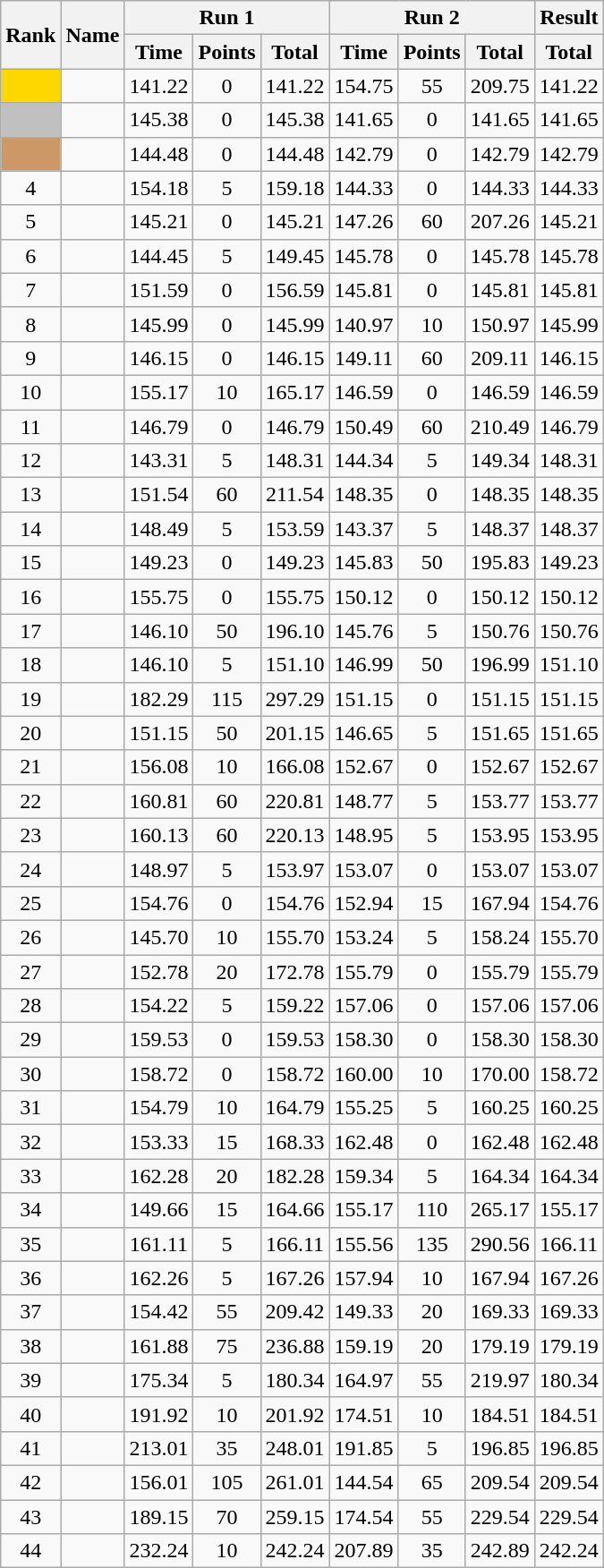<table class="wikitable" style="text-align:center">
<tr>
<th rowspan=2>Rank</th>
<th rowspan=2>Name</th>
<th colspan=3>Run 1</th>
<th colspan=3>Run 2</th>
<th>Result</th>
</tr>
<tr>
<th>Time</th>
<th>Points</th>
<th>Total</th>
<th>Time</th>
<th>Points</th>
<th>Total</th>
<th>Total</th>
</tr>
<tr>
<td bgcolor=gold></td>
<td align=left></td>
<td>141.22</td>
<td>0</td>
<td>141.22</td>
<td>154.75</td>
<td>55</td>
<td>209.75</td>
<td>141.22</td>
</tr>
<tr>
<td bgcolor=silver></td>
<td align=left></td>
<td>145.38</td>
<td>0</td>
<td>145.38</td>
<td>141.65</td>
<td>0</td>
<td>141.65</td>
<td>141.65</td>
</tr>
<tr>
<td bgcolor=cc9966></td>
<td align=left></td>
<td>144.48</td>
<td>0</td>
<td>144.48</td>
<td>142.79</td>
<td>0</td>
<td>142.79</td>
<td>142.79</td>
</tr>
<tr>
<td>4</td>
<td align=left></td>
<td>154.18</td>
<td>5</td>
<td>159.18</td>
<td>144.33</td>
<td>0</td>
<td>144.33</td>
<td>144.33</td>
</tr>
<tr>
<td>5</td>
<td align=left></td>
<td>145.21</td>
<td>0</td>
<td>145.21</td>
<td>147.26</td>
<td>60</td>
<td>207.26</td>
<td>145.21</td>
</tr>
<tr>
<td>6</td>
<td align=left></td>
<td>144.45</td>
<td>5</td>
<td>149.45</td>
<td>145.78</td>
<td>0</td>
<td>145.78</td>
<td>145.78</td>
</tr>
<tr>
<td>7</td>
<td align=left></td>
<td>151.59</td>
<td>0</td>
<td>156.59</td>
<td>145.81</td>
<td>0</td>
<td>145.81</td>
<td>145.81</td>
</tr>
<tr>
<td>8</td>
<td align=left></td>
<td>145.99</td>
<td>0</td>
<td>145.99</td>
<td>140.97</td>
<td>10</td>
<td>150.97</td>
<td>145.99</td>
</tr>
<tr>
<td>9</td>
<td align=left></td>
<td>146.15</td>
<td>0</td>
<td>146.15</td>
<td>149.11</td>
<td>60</td>
<td>209.11</td>
<td>146.15</td>
</tr>
<tr>
<td>10</td>
<td align=left></td>
<td>155.17</td>
<td>10</td>
<td>165.17</td>
<td>146.59</td>
<td>0</td>
<td>146.59</td>
<td>146.59</td>
</tr>
<tr>
<td>11</td>
<td align=left></td>
<td>146.79</td>
<td>0</td>
<td>146.79</td>
<td>150.49</td>
<td>60</td>
<td>210.49</td>
<td>146.79</td>
</tr>
<tr>
<td>12</td>
<td align=left></td>
<td>143.31</td>
<td>5</td>
<td>148.31</td>
<td>144.34</td>
<td>5</td>
<td>149.34</td>
<td>148.31</td>
</tr>
<tr>
<td>13</td>
<td align=left></td>
<td>151.54</td>
<td>60</td>
<td>211.54</td>
<td>148.35</td>
<td>0</td>
<td>148.35</td>
<td>148.35</td>
</tr>
<tr>
<td>14</td>
<td align=left></td>
<td>148.49</td>
<td>5</td>
<td>153.59</td>
<td>143.37</td>
<td>5</td>
<td>148.37</td>
<td>148.37</td>
</tr>
<tr>
<td>15</td>
<td align=left></td>
<td>149.23</td>
<td>0</td>
<td>149.23</td>
<td>145.83</td>
<td>50</td>
<td>195.83</td>
<td>149.23</td>
</tr>
<tr>
<td>16</td>
<td align=left></td>
<td>155.75</td>
<td>0</td>
<td>155.75</td>
<td>150.12</td>
<td>0</td>
<td>150.12</td>
<td>150.12</td>
</tr>
<tr>
<td>17</td>
<td align=left></td>
<td>146.10</td>
<td>50</td>
<td>196.10</td>
<td>145.76</td>
<td>5</td>
<td>150.76</td>
<td>150.76</td>
</tr>
<tr>
<td>18</td>
<td align=left></td>
<td>146.10</td>
<td>5</td>
<td>151.10</td>
<td>146.99</td>
<td>50</td>
<td>196.99</td>
<td>151.10</td>
</tr>
<tr>
<td>19</td>
<td align=left></td>
<td>182.29</td>
<td>115</td>
<td>297.29</td>
<td>151.15</td>
<td>0</td>
<td>151.15</td>
<td>151.15</td>
</tr>
<tr>
<td>20</td>
<td align=left></td>
<td>151.15</td>
<td>50</td>
<td>201.15</td>
<td>146.65</td>
<td>5</td>
<td>151.65</td>
<td>151.65</td>
</tr>
<tr>
<td>21</td>
<td align=left></td>
<td>156.08</td>
<td>10</td>
<td>166.08</td>
<td>152.67</td>
<td>0</td>
<td>152.67</td>
<td>152.67</td>
</tr>
<tr>
<td>22</td>
<td align=left></td>
<td>160.81</td>
<td>60</td>
<td>220.81</td>
<td>148.77</td>
<td>5</td>
<td>153.77</td>
<td>153.77</td>
</tr>
<tr>
<td>23</td>
<td align=left></td>
<td>160.13</td>
<td>60</td>
<td>220.13</td>
<td>148.95</td>
<td>5</td>
<td>153.95</td>
<td>153.95</td>
</tr>
<tr>
<td>24</td>
<td align=left></td>
<td>148.97</td>
<td>5</td>
<td>153.97</td>
<td>153.07</td>
<td>0</td>
<td>153.07</td>
<td>153.07</td>
</tr>
<tr>
<td>25</td>
<td align=left></td>
<td>154.76</td>
<td>0</td>
<td>154.76</td>
<td>152.94</td>
<td>15</td>
<td>167.94</td>
<td>154.76</td>
</tr>
<tr>
<td>26</td>
<td align=left></td>
<td>145.70</td>
<td>10</td>
<td>155.70</td>
<td>153.24</td>
<td>5</td>
<td>158.24</td>
<td>155.70</td>
</tr>
<tr>
<td>27</td>
<td align=left></td>
<td>152.78</td>
<td>20</td>
<td>172.78</td>
<td>155.79</td>
<td>0</td>
<td>155.79</td>
<td>155.79</td>
</tr>
<tr>
<td>28</td>
<td align=left></td>
<td>154.22</td>
<td>5</td>
<td>159.22</td>
<td>157.06</td>
<td>0</td>
<td>157.06</td>
<td>157.06</td>
</tr>
<tr>
<td>29</td>
<td align=left></td>
<td>159.53</td>
<td>0</td>
<td>159.53</td>
<td>158.30</td>
<td>0</td>
<td>158.30</td>
<td>158.30</td>
</tr>
<tr>
<td>30</td>
<td align=left></td>
<td>158.72</td>
<td>0</td>
<td>158.72</td>
<td>160.00</td>
<td>10</td>
<td>170.00</td>
<td>158.72</td>
</tr>
<tr>
<td>31</td>
<td align=left></td>
<td>154.79</td>
<td>10</td>
<td>164.79</td>
<td>155.25</td>
<td>5</td>
<td>160.25</td>
<td>160.25</td>
</tr>
<tr>
<td>32</td>
<td align=left></td>
<td>153.33</td>
<td>15</td>
<td>168.33</td>
<td>162.48</td>
<td>0</td>
<td>162.48</td>
<td>162.48</td>
</tr>
<tr>
<td>33</td>
<td align=left></td>
<td>162.28</td>
<td>20</td>
<td>182.28</td>
<td>159.34</td>
<td>5</td>
<td>164.34</td>
<td>164.34</td>
</tr>
<tr>
<td>34</td>
<td align=left></td>
<td>149.66</td>
<td>15</td>
<td>164.66</td>
<td>155.17</td>
<td>110</td>
<td>265.17</td>
<td>155.17</td>
</tr>
<tr>
<td>35</td>
<td align=left></td>
<td>161.11</td>
<td>5</td>
<td>166.11</td>
<td>155.56</td>
<td>135</td>
<td>290.56</td>
<td>166.11</td>
</tr>
<tr>
<td>36</td>
<td align=left></td>
<td>162.26</td>
<td>5</td>
<td>167.26</td>
<td>157.94</td>
<td>10</td>
<td>167.94</td>
<td>167.26</td>
</tr>
<tr>
<td>37</td>
<td align=left></td>
<td>154.42</td>
<td>55</td>
<td>209.42</td>
<td>149.33</td>
<td>20</td>
<td>169.33</td>
<td>169.33</td>
</tr>
<tr>
<td>38</td>
<td align=left></td>
<td>161.88</td>
<td>75</td>
<td>236.88</td>
<td>159.19</td>
<td>20</td>
<td>179.19</td>
<td>179.19</td>
</tr>
<tr>
<td>39</td>
<td align=left></td>
<td>175.34</td>
<td>5</td>
<td>180.34</td>
<td>164.97</td>
<td>55</td>
<td>219.97</td>
<td>180.34</td>
</tr>
<tr>
<td>40</td>
<td align=left></td>
<td>191.92</td>
<td>10</td>
<td>201.92</td>
<td>174.51</td>
<td>10</td>
<td>184.51</td>
<td>184.51</td>
</tr>
<tr>
<td>41</td>
<td align=left></td>
<td>213.01</td>
<td>35</td>
<td>248.01</td>
<td>191.85</td>
<td>5</td>
<td>196.85</td>
<td>196.85</td>
</tr>
<tr>
<td>42</td>
<td align=left></td>
<td>156.01</td>
<td>105</td>
<td>261.01</td>
<td>144.54</td>
<td>65</td>
<td>209.54</td>
<td>209.54</td>
</tr>
<tr>
<td>43</td>
<td align=left></td>
<td>189.15</td>
<td>70</td>
<td>259.15</td>
<td>174.54</td>
<td>55</td>
<td>229.54</td>
<td>229.54</td>
</tr>
<tr>
<td>44</td>
<td align=left></td>
<td>232.24</td>
<td>10</td>
<td>242.24</td>
<td>207.89</td>
<td>35</td>
<td>242.89</td>
<td>242.24</td>
</tr>
</table>
